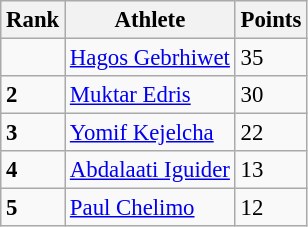<table class="wikitable" style="border-collapse: collapse; font-size: 95%;">
<tr>
<th>Rank</th>
<th>Athlete</th>
<th>Points</th>
</tr>
<tr>
<td></td>
<td><a href='#'>Hagos Gebrhiwet</a></td>
<td>35</td>
</tr>
<tr>
<td><strong>2</strong></td>
<td><a href='#'>Muktar Edris</a></td>
<td>30</td>
</tr>
<tr>
<td><strong>3</strong></td>
<td><a href='#'>Yomif Kejelcha</a></td>
<td>22</td>
</tr>
<tr>
<td><strong>4</strong></td>
<td><a href='#'>Abdalaati Iguider</a></td>
<td>13</td>
</tr>
<tr>
<td><strong>5</strong></td>
<td><a href='#'>Paul Chelimo</a></td>
<td>12</td>
</tr>
</table>
